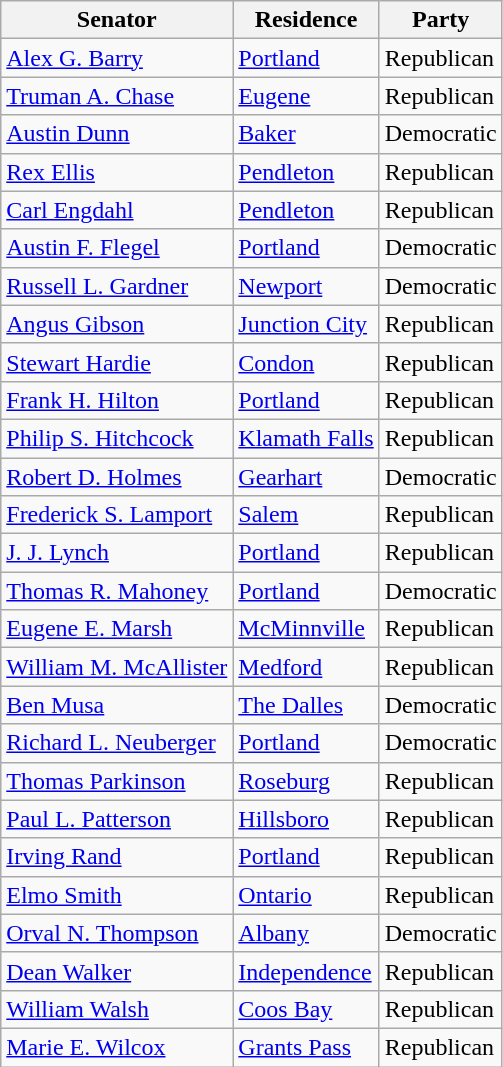<table class="wikitable">
<tr>
<th>Senator</th>
<th>Residence</th>
<th>Party</th>
</tr>
<tr>
<td><a href='#'>Alex G. Barry</a></td>
<td><a href='#'>Portland</a></td>
<td>Republican</td>
</tr>
<tr>
<td><a href='#'>Truman A. Chase</a></td>
<td><a href='#'>Eugene</a></td>
<td>Republican</td>
</tr>
<tr>
<td><a href='#'>Austin Dunn</a></td>
<td><a href='#'>Baker</a></td>
<td>Democratic</td>
</tr>
<tr>
<td><a href='#'>Rex Ellis</a></td>
<td><a href='#'>Pendleton</a></td>
<td>Republican</td>
</tr>
<tr>
<td><a href='#'>Carl Engdahl</a></td>
<td><a href='#'>Pendleton</a></td>
<td>Republican</td>
</tr>
<tr>
<td><a href='#'>Austin F. Flegel</a></td>
<td><a href='#'>Portland</a></td>
<td>Democratic</td>
</tr>
<tr>
<td><a href='#'>Russell L. Gardner</a></td>
<td><a href='#'>Newport</a></td>
<td>Democratic</td>
</tr>
<tr>
<td><a href='#'>Angus Gibson</a></td>
<td><a href='#'>Junction City</a></td>
<td>Republican</td>
</tr>
<tr>
<td><a href='#'>Stewart Hardie</a></td>
<td><a href='#'>Condon</a></td>
<td>Republican</td>
</tr>
<tr>
<td><a href='#'>Frank H. Hilton</a></td>
<td><a href='#'>Portland</a></td>
<td>Republican</td>
</tr>
<tr>
<td><a href='#'>Philip S. Hitchcock</a></td>
<td><a href='#'>Klamath Falls</a></td>
<td>Republican</td>
</tr>
<tr>
<td><a href='#'>Robert D. Holmes</a></td>
<td><a href='#'>Gearhart</a></td>
<td>Democratic</td>
</tr>
<tr>
<td><a href='#'>Frederick S. Lamport</a></td>
<td><a href='#'>Salem</a></td>
<td>Republican</td>
</tr>
<tr>
<td><a href='#'>J. J. Lynch</a></td>
<td><a href='#'>Portland</a></td>
<td>Republican</td>
</tr>
<tr>
<td><a href='#'>Thomas R. Mahoney</a></td>
<td><a href='#'>Portland</a></td>
<td>Democratic</td>
</tr>
<tr>
<td><a href='#'>Eugene E. Marsh</a></td>
<td><a href='#'>McMinnville</a></td>
<td>Republican</td>
</tr>
<tr>
<td><a href='#'>William M. McAllister</a></td>
<td><a href='#'>Medford</a></td>
<td>Republican</td>
</tr>
<tr>
<td><a href='#'>Ben Musa</a></td>
<td><a href='#'>The Dalles</a></td>
<td>Democratic</td>
</tr>
<tr>
<td><a href='#'>Richard L. Neuberger</a></td>
<td><a href='#'>Portland</a></td>
<td>Democratic</td>
</tr>
<tr>
<td><a href='#'>Thomas Parkinson</a></td>
<td><a href='#'>Roseburg</a></td>
<td>Republican</td>
</tr>
<tr>
<td><a href='#'>Paul L. Patterson</a></td>
<td><a href='#'>Hillsboro</a></td>
<td>Republican</td>
</tr>
<tr>
<td><a href='#'>Irving Rand</a></td>
<td><a href='#'>Portland</a></td>
<td>Republican</td>
</tr>
<tr>
<td><a href='#'>Elmo Smith</a></td>
<td><a href='#'>Ontario</a></td>
<td>Republican</td>
</tr>
<tr>
<td><a href='#'>Orval N. Thompson</a></td>
<td><a href='#'>Albany</a></td>
<td>Democratic</td>
</tr>
<tr>
<td><a href='#'>Dean Walker</a></td>
<td><a href='#'>Independence</a></td>
<td>Republican</td>
</tr>
<tr>
<td><a href='#'>William Walsh</a></td>
<td><a href='#'>Coos Bay</a></td>
<td>Republican</td>
</tr>
<tr>
<td><a href='#'>Marie E. Wilcox</a></td>
<td><a href='#'>Grants Pass</a></td>
<td>Republican</td>
</tr>
</table>
